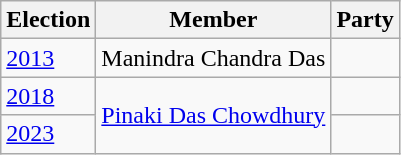<table class="wikitable sortable">
<tr>
<th>Election</th>
<th>Member</th>
<th colspan=2>Party</th>
</tr>
<tr>
<td><a href='#'>2013</a></td>
<td>Manindra Chandra Das</td>
<td></td>
</tr>
<tr>
<td><a href='#'>2018</a></td>
<td rowspan=2><a href='#'>Pinaki Das Chowdhury</a></td>
<td></td>
</tr>
<tr>
<td><a href='#'>2023</a></td>
</tr>
</table>
